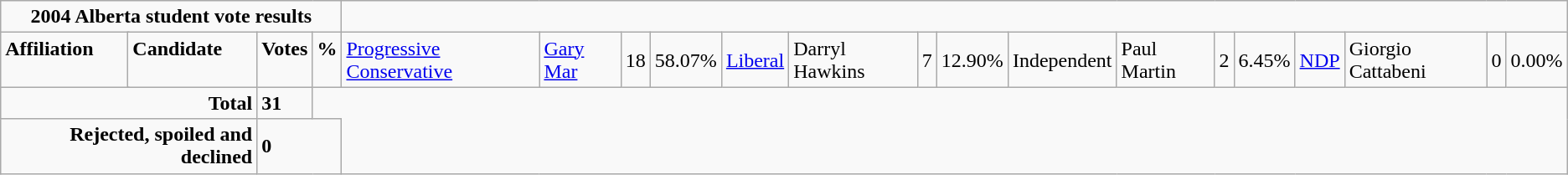<table class="wikitable">
<tr>
<td colspan="5" align="center"><strong>2004 Alberta student vote results</strong></td>
</tr>
<tr>
<td colspan="2" rowspan="1" align="left" valign="top"><strong>Affiliation</strong></td>
<td valign="top"><strong>Candidate</strong></td>
<td valign="top"><strong>Votes</strong></td>
<td valign="top"><strong>%</strong><br></td>
<td><a href='#'>Progressive Conservative</a></td>
<td><a href='#'>Gary Mar</a></td>
<td>18</td>
<td>58.07%<br></td>
<td><a href='#'>Liberal</a></td>
<td>Darryl Hawkins</td>
<td>7</td>
<td>12.90%<br>
</td>
<td>Independent</td>
<td>Paul Martin</td>
<td>2</td>
<td>6.45%<br></td>
<td><a href='#'>NDP</a></td>
<td>Giorgio Cattabeni</td>
<td>0</td>
<td>0.00%<br></td>
</tr>
<tr>
<td colspan="3" align ="right"><strong>Total</strong></td>
<td><strong>31</strong></td>
</tr>
<tr>
<td colspan="3" align="right"><strong>Rejected, spoiled and declined</strong></td>
<td colspan="2"><strong>0</strong></td>
</tr>
</table>
